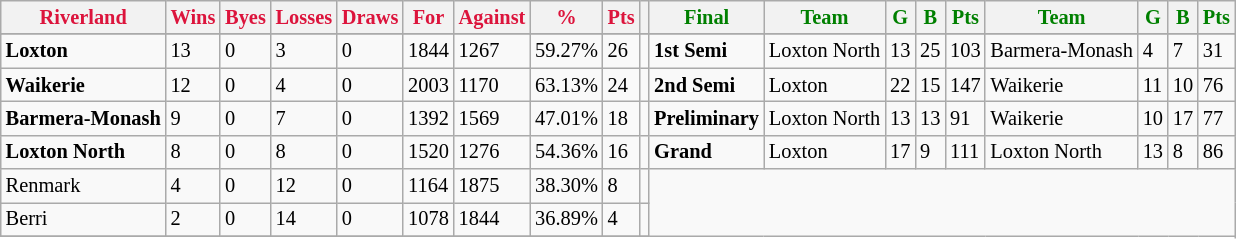<table style="font-size: 85%; text-align: left;" class="wikitable">
<tr>
<th style="color:crimson">Riverland</th>
<th style="color:crimson">Wins</th>
<th style="color:crimson">Byes</th>
<th style="color:crimson">Losses</th>
<th style="color:crimson">Draws</th>
<th style="color:crimson">For</th>
<th style="color:crimson">Against</th>
<th style="color:crimson">%</th>
<th style="color:crimson">Pts</th>
<th></th>
<th style="color:green">Final</th>
<th style="color:green">Team</th>
<th style="color:green">G</th>
<th style="color:green">B</th>
<th style="color:green">Pts</th>
<th style="color:green">Team</th>
<th style="color:green">G</th>
<th style="color:green">B</th>
<th style="color:green">Pts</th>
</tr>
<tr>
</tr>
<tr>
</tr>
<tr>
<td><strong>Loxton</strong></td>
<td>13</td>
<td>0</td>
<td>3</td>
<td>0</td>
<td>1844</td>
<td>1267</td>
<td>59.27%</td>
<td>26</td>
<td></td>
<td><strong>1st Semi</strong></td>
<td>Loxton North</td>
<td>13</td>
<td>25</td>
<td>103</td>
<td>Barmera-Monash</td>
<td>4</td>
<td>7</td>
<td>31</td>
</tr>
<tr>
<td><strong>Waikerie</strong></td>
<td>12</td>
<td>0</td>
<td>4</td>
<td>0</td>
<td>2003</td>
<td>1170</td>
<td>63.13%</td>
<td>24</td>
<td></td>
<td><strong>2nd Semi</strong></td>
<td>Loxton</td>
<td>22</td>
<td>15</td>
<td>147</td>
<td>Waikerie</td>
<td>11</td>
<td>10</td>
<td>76</td>
</tr>
<tr>
<td><strong>Barmera-Monash</strong></td>
<td>9</td>
<td>0</td>
<td>7</td>
<td>0</td>
<td>1392</td>
<td>1569</td>
<td>47.01%</td>
<td>18</td>
<td></td>
<td><strong>Preliminary</strong></td>
<td>Loxton North</td>
<td>13</td>
<td>13</td>
<td>91</td>
<td>Waikerie</td>
<td>10</td>
<td>17</td>
<td>77</td>
</tr>
<tr>
<td><strong>Loxton North</strong></td>
<td>8</td>
<td>0</td>
<td>8</td>
<td>0</td>
<td>1520</td>
<td>1276</td>
<td>54.36%</td>
<td>16</td>
<td></td>
<td><strong>Grand</strong></td>
<td>Loxton</td>
<td>17</td>
<td>9</td>
<td>111</td>
<td>Loxton North</td>
<td>13</td>
<td>8</td>
<td>86</td>
</tr>
<tr>
<td>Renmark</td>
<td>4</td>
<td>0</td>
<td>12</td>
<td>0</td>
<td>1164</td>
<td>1875</td>
<td>38.30%</td>
<td>8</td>
<td></td>
</tr>
<tr>
<td>Berri</td>
<td>2</td>
<td>0</td>
<td>14</td>
<td>0</td>
<td>1078</td>
<td>1844</td>
<td>36.89%</td>
<td>4</td>
<td></td>
</tr>
<tr>
</tr>
</table>
